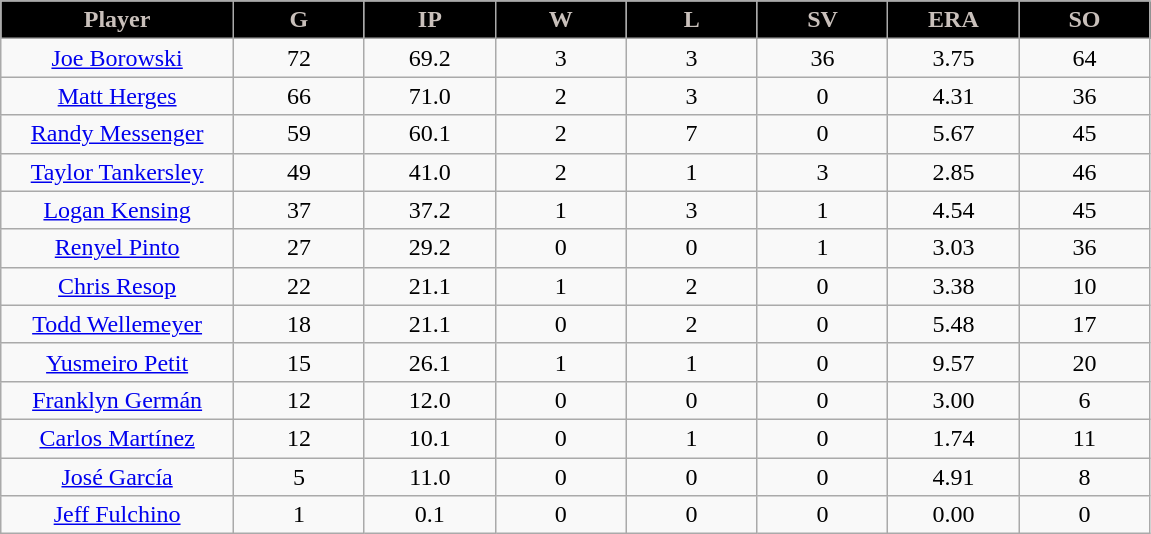<table class="wikitable sortable">
<tr>
<th style=" background:#000000; color:#C9C0BB;" width="16%">Player</th>
<th style=" background:#000000; color:#C9C0BB;" width="9%">G</th>
<th style=" background:#000000; color:#C9C0BB;" width="9%">IP</th>
<th style=" background:#000000; color:#C9C0BB;" width="9%">W</th>
<th style=" background:#000000; color:#C9C0BB;" width="9%">L</th>
<th style=" background:#000000; color:#C9C0BB;" width="9%">SV</th>
<th style=" background:#000000; color:#C9C0BB;" width="9%">ERA</th>
<th style=" background:#000000; color:#C9C0BB;" width="9%">SO</th>
</tr>
<tr align=center>
<td><a href='#'>Joe Borowski</a></td>
<td>72</td>
<td>69.2</td>
<td>3</td>
<td>3</td>
<td>36</td>
<td>3.75</td>
<td>64</td>
</tr>
<tr align=center>
<td><a href='#'>Matt Herges</a></td>
<td>66</td>
<td>71.0</td>
<td>2</td>
<td>3</td>
<td>0</td>
<td>4.31</td>
<td>36</td>
</tr>
<tr align=center>
<td><a href='#'>Randy Messenger</a></td>
<td>59</td>
<td>60.1</td>
<td>2</td>
<td>7</td>
<td>0</td>
<td>5.67</td>
<td>45</td>
</tr>
<tr align=center>
<td><a href='#'>Taylor Tankersley</a></td>
<td>49</td>
<td>41.0</td>
<td>2</td>
<td>1</td>
<td>3</td>
<td>2.85</td>
<td>46</td>
</tr>
<tr align=center>
<td><a href='#'>Logan Kensing</a></td>
<td>37</td>
<td>37.2</td>
<td>1</td>
<td>3</td>
<td>1</td>
<td>4.54</td>
<td>45</td>
</tr>
<tr align=center>
<td><a href='#'>Renyel Pinto</a></td>
<td>27</td>
<td>29.2</td>
<td>0</td>
<td>0</td>
<td>1</td>
<td>3.03</td>
<td>36</td>
</tr>
<tr align=center>
<td><a href='#'>Chris Resop</a></td>
<td>22</td>
<td>21.1</td>
<td>1</td>
<td>2</td>
<td>0</td>
<td>3.38</td>
<td>10</td>
</tr>
<tr align=center>
<td><a href='#'>Todd Wellemeyer</a></td>
<td>18</td>
<td>21.1</td>
<td>0</td>
<td>2</td>
<td>0</td>
<td>5.48</td>
<td>17</td>
</tr>
<tr align=center>
<td><a href='#'>Yusmeiro Petit</a></td>
<td>15</td>
<td>26.1</td>
<td>1</td>
<td>1</td>
<td>0</td>
<td>9.57</td>
<td>20</td>
</tr>
<tr align=center>
<td><a href='#'>Franklyn Germán</a></td>
<td>12</td>
<td>12.0</td>
<td>0</td>
<td>0</td>
<td>0</td>
<td>3.00</td>
<td>6</td>
</tr>
<tr align=center>
<td><a href='#'>Carlos Martínez</a></td>
<td>12</td>
<td>10.1</td>
<td>0</td>
<td>1</td>
<td>0</td>
<td>1.74</td>
<td>11</td>
</tr>
<tr align=center>
<td><a href='#'>José García</a></td>
<td>5</td>
<td>11.0</td>
<td>0</td>
<td>0</td>
<td>0</td>
<td>4.91</td>
<td>8</td>
</tr>
<tr align=center>
<td><a href='#'>Jeff Fulchino</a></td>
<td>1</td>
<td>0.1</td>
<td>0</td>
<td>0</td>
<td>0</td>
<td>0.00</td>
<td>0</td>
</tr>
</table>
